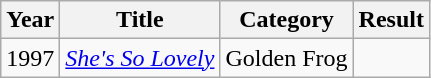<table class="wikitable">
<tr>
<th>Year</th>
<th>Title</th>
<th>Category</th>
<th>Result</th>
</tr>
<tr>
<td>1997</td>
<td><em><a href='#'>She's So Lovely</a></em></td>
<td>Golden Frog</td>
<td></td>
</tr>
</table>
